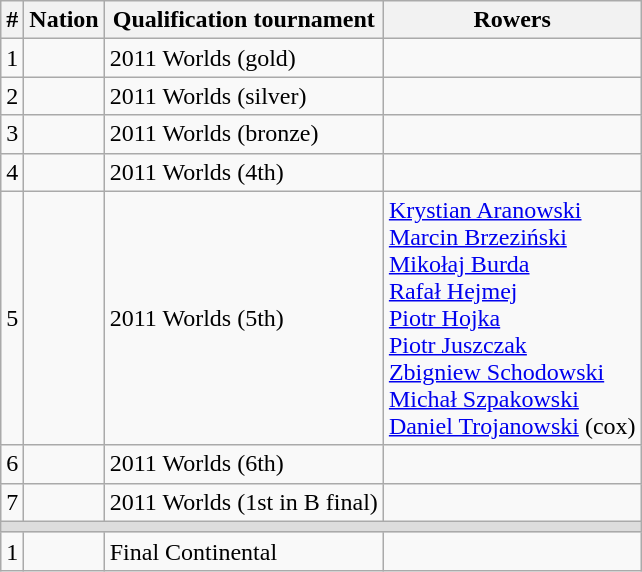<table class="wikitable">
<tr>
<th>#</th>
<th>Nation</th>
<th>Qualification tournament</th>
<th>Rowers</th>
</tr>
<tr>
<td>1</td>
<td></td>
<td>2011 Worlds (gold)</td>
<td></td>
</tr>
<tr>
<td>2</td>
<td></td>
<td>2011 Worlds (silver)</td>
<td></td>
</tr>
<tr>
<td>3</td>
<td></td>
<td>2011 Worlds (bronze)</td>
<td></td>
</tr>
<tr>
<td>4</td>
<td></td>
<td>2011 Worlds (4th)</td>
<td></td>
</tr>
<tr>
<td>5</td>
<td></td>
<td>2011 Worlds (5th)</td>
<td><a href='#'>Krystian Aranowski</a><br><a href='#'>Marcin Brzeziński</a><br><a href='#'>Mikołaj Burda</a><br><a href='#'>Rafał Hejmej</a><br><a href='#'>Piotr Hojka</a><br><a href='#'>Piotr Juszczak</a><br><a href='#'>Zbigniew Schodowski</a><br><a href='#'>Michał Szpakowski</a><br><a href='#'>Daniel Trojanowski</a> (cox)</td>
</tr>
<tr>
<td>6</td>
<td></td>
<td>2011 Worlds (6th)</td>
<td></td>
</tr>
<tr>
<td>7</td>
<td></td>
<td>2011 Worlds (1st in B final)</td>
<td></td>
</tr>
<tr bgcolor=#DDDDDD>
<td colspan=4></td>
</tr>
<tr>
<td>1</td>
<td></td>
<td>Final Continental</td>
<td></td>
</tr>
</table>
